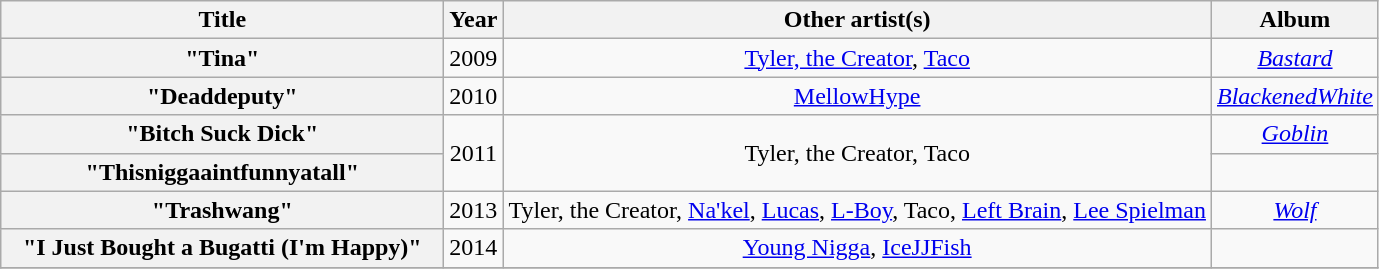<table class="wikitable plainrowheaders" style="text-align:center;">
<tr>
<th scope="col" style="width:18em;">Title</th>
<th scope="col">Year</th>
<th scope="col">Other artist(s)</th>
<th scope="col">Album</th>
</tr>
<tr>
<th scope="row">"Tina"</th>
<td>2009</td>
<td><a href='#'>Tyler, the Creator</a>, <a href='#'>Taco</a></td>
<td><em><a href='#'>Bastard</a></em></td>
</tr>
<tr>
<th scope="row">"Deaddeputy"</th>
<td>2010</td>
<td><a href='#'>MellowHype</a></td>
<td><em><a href='#'>BlackenedWhite</a></em></td>
</tr>
<tr>
<th scope="row">"Bitch Suck Dick"</th>
<td rowspan="2">2011</td>
<td rowspan="2">Tyler, the Creator, Taco</td>
<td><em><a href='#'>Goblin</a></em></td>
</tr>
<tr>
<th scope="row">"Thisniggaaintfunnyatall"</th>
<td></td>
</tr>
<tr>
<th scope="row">"Trashwang"</th>
<td>2013</td>
<td>Tyler, the Creator, <a href='#'>Na'kel</a>, <a href='#'>Lucas</a>, <a href='#'>L-Boy</a>, Taco, <a href='#'>Left Brain</a>, <a href='#'>Lee Spielman</a></td>
<td><em><a href='#'>Wolf</a></em></td>
</tr>
<tr>
<th scope="row">"I Just Bought a Bugatti (I'm Happy)"</th>
<td>2014</td>
<td><a href='#'>Young Nigga</a>, <a href='#'>IceJJFish</a></td>
<td></td>
</tr>
<tr>
</tr>
</table>
